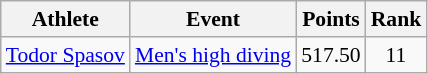<table class=wikitable style="font-size:90%;">
<tr>
<th>Athlete</th>
<th>Event</th>
<th>Points</th>
<th>Rank</th>
</tr>
<tr align=center>
<td align=left><a href='#'>Todor Spasov</a></td>
<td align=left><a href='#'>Men's high diving</a></td>
<td>517.50</td>
<td>11</td>
</tr>
</table>
